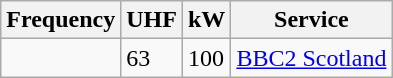<table class="wikitable sortable">
<tr>
<th>Frequency</th>
<th>UHF</th>
<th>kW</th>
<th>Service</th>
</tr>
<tr>
<td></td>
<td>63</td>
<td>100</td>
<td><a href='#'>BBC2 Scotland</a></td>
</tr>
</table>
